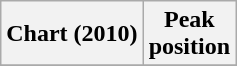<table class="wikitable sortable">
<tr>
<th>Chart (2010)</th>
<th>Peak<br>position</th>
</tr>
<tr>
</tr>
</table>
